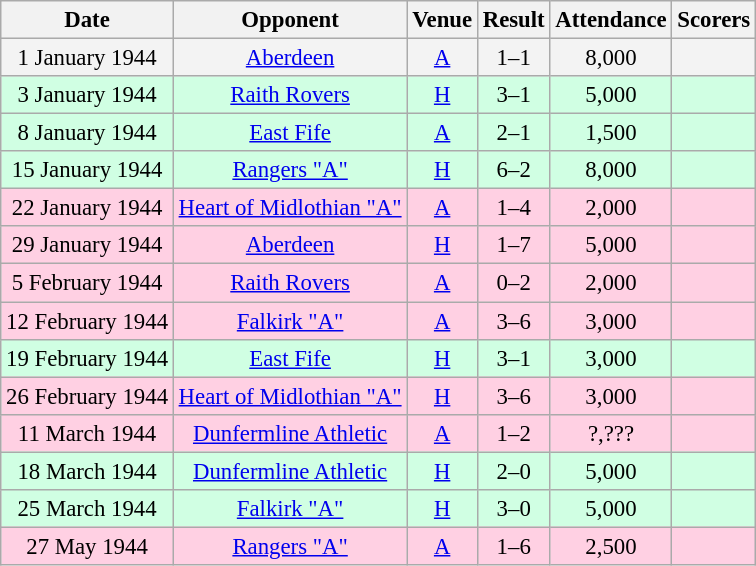<table class="wikitable sortable" style="font-size:95%; text-align:center">
<tr>
<th>Date</th>
<th>Opponent</th>
<th>Venue</th>
<th>Result</th>
<th>Attendance</th>
<th>Scorers</th>
</tr>
<tr bgcolor = "#f3f3f3">
<td>1 January 1944</td>
<td><a href='#'>Aberdeen</a></td>
<td><a href='#'>A</a></td>
<td>1–1</td>
<td>8,000</td>
<td></td>
</tr>
<tr bgcolor = "#d0ffe3">
<td>3 January 1944</td>
<td><a href='#'>Raith Rovers</a></td>
<td><a href='#'>H</a></td>
<td>3–1</td>
<td>5,000</td>
<td></td>
</tr>
<tr bgcolor = "#d0ffe3">
<td>8 January 1944</td>
<td><a href='#'>East Fife</a></td>
<td><a href='#'>A</a></td>
<td>2–1</td>
<td>1,500</td>
<td></td>
</tr>
<tr bgcolor = "#d0ffe3">
<td>15 January 1944</td>
<td><a href='#'>Rangers "A"</a></td>
<td><a href='#'>H</a></td>
<td>6–2</td>
<td>8,000</td>
<td></td>
</tr>
<tr bgcolor = "#ffd0e3">
<td>22 January 1944</td>
<td><a href='#'>Heart of Midlothian "A"</a></td>
<td><a href='#'>A</a></td>
<td>1–4</td>
<td>2,000</td>
<td></td>
</tr>
<tr bgcolor = "#ffd0e3">
<td>29 January 1944</td>
<td><a href='#'>Aberdeen</a></td>
<td><a href='#'>H</a></td>
<td>1–7</td>
<td>5,000</td>
<td></td>
</tr>
<tr bgcolor = "#ffd0e3">
<td>5 February 1944</td>
<td><a href='#'>Raith Rovers</a></td>
<td><a href='#'>A</a></td>
<td>0–2</td>
<td>2,000</td>
<td></td>
</tr>
<tr bgcolor = "#ffd0e3">
<td>12 February 1944</td>
<td><a href='#'>Falkirk "A"</a></td>
<td><a href='#'>A</a></td>
<td>3–6</td>
<td>3,000</td>
<td></td>
</tr>
<tr bgcolor = "#d0ffe3">
<td>19 February 1944</td>
<td><a href='#'>East Fife</a></td>
<td><a href='#'>H</a></td>
<td>3–1</td>
<td>3,000</td>
<td></td>
</tr>
<tr bgcolor = "#ffd0e3">
<td>26 February 1944</td>
<td><a href='#'>Heart of Midlothian "A"</a></td>
<td><a href='#'>H</a></td>
<td>3–6</td>
<td>3,000</td>
<td></td>
</tr>
<tr bgcolor = "#ffd0e3">
<td>11 March 1944</td>
<td><a href='#'>Dunfermline Athletic</a></td>
<td><a href='#'>A</a></td>
<td>1–2</td>
<td>?,???</td>
<td></td>
</tr>
<tr bgcolor = "#d0ffe3">
<td>18 March 1944</td>
<td><a href='#'>Dunfermline Athletic</a></td>
<td><a href='#'>H</a></td>
<td>2–0</td>
<td>5,000</td>
<td></td>
</tr>
<tr bgcolor = "#d0ffe3">
<td>25 March 1944</td>
<td><a href='#'>Falkirk "A"</a></td>
<td><a href='#'>H</a></td>
<td>3–0</td>
<td>5,000</td>
<td></td>
</tr>
<tr bgcolor = "#ffd0e3">
<td>27 May 1944</td>
<td><a href='#'>Rangers "A"</a></td>
<td><a href='#'>A</a></td>
<td>1–6</td>
<td>2,500</td>
<td></td>
</tr>
</table>
